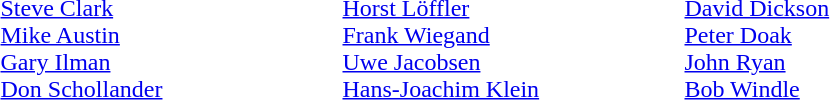<table>
<tr>
<td style="width:14em" valign=top><br><a href='#'>Steve Clark</a><br><a href='#'>Mike Austin</a><br><a href='#'>Gary Ilman</a><br><a href='#'>Don Schollander</a></td>
<td style="width:14em" valign=top><br><a href='#'>Horst Löffler</a><br><a href='#'>Frank Wiegand</a><br><a href='#'>Uwe Jacobsen</a><br><a href='#'>Hans-Joachim Klein</a></td>
<td style="width:14em" valign=top><br><a href='#'>David Dickson</a><br><a href='#'>Peter Doak</a><br><a href='#'>John Ryan</a><br><a href='#'>Bob Windle</a></td>
</tr>
</table>
